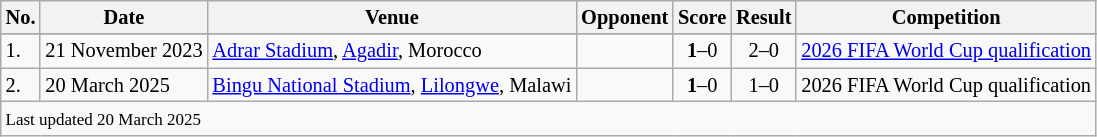<table class="wikitable" style="font-size:85%;">
<tr>
<th>No.</th>
<th>Date</th>
<th>Venue</th>
<th>Opponent</th>
<th>Score</th>
<th>Result</th>
<th>Competition</th>
</tr>
<tr>
</tr>
<tr>
<td>1.</td>
<td>21 November 2023</td>
<td><a href='#'>Adrar Stadium</a>, <a href='#'>Agadir</a>, Morocco</td>
<td></td>
<td align=center><strong>1</strong>–0</td>
<td align=center>2–0</td>
<td><a href='#'>2026 FIFA World Cup qualification</a></td>
</tr>
<tr>
<td>2.</td>
<td>20 March 2025</td>
<td><a href='#'>Bingu National Stadium</a>, <a href='#'>Lilongwe</a>, Malawi</td>
<td></td>
<td align=center><strong>1</strong>–0</td>
<td align=center>1–0</td>
<td>2026 FIFA World Cup qualification</td>
</tr>
<tr>
<td colspan="7"><small>Last updated 20 March 2025</small></td>
</tr>
</table>
